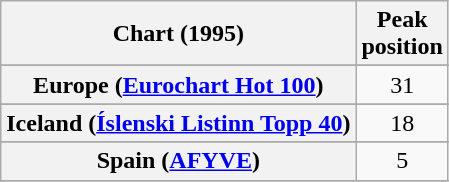<table class="wikitable sortable plainrowheaders" style="text-align:center">
<tr>
<th scope="col">Chart (1995)</th>
<th scope="col">Peak<br>position</th>
</tr>
<tr>
</tr>
<tr>
</tr>
<tr>
</tr>
<tr>
<th scope="row">Europe (<a href='#'>Eurochart Hot 100</a>)</th>
<td>31</td>
</tr>
<tr>
</tr>
<tr>
<th scope="row">Iceland (<a href='#'>Íslenski Listinn Topp 40</a>)</th>
<td>18</td>
</tr>
<tr>
</tr>
<tr>
</tr>
<tr>
</tr>
<tr>
<th scope="row">Spain (<a href='#'>AFYVE</a>)</th>
<td>5</td>
</tr>
<tr>
</tr>
<tr>
</tr>
<tr>
</tr>
<tr>
</tr>
<tr>
</tr>
</table>
